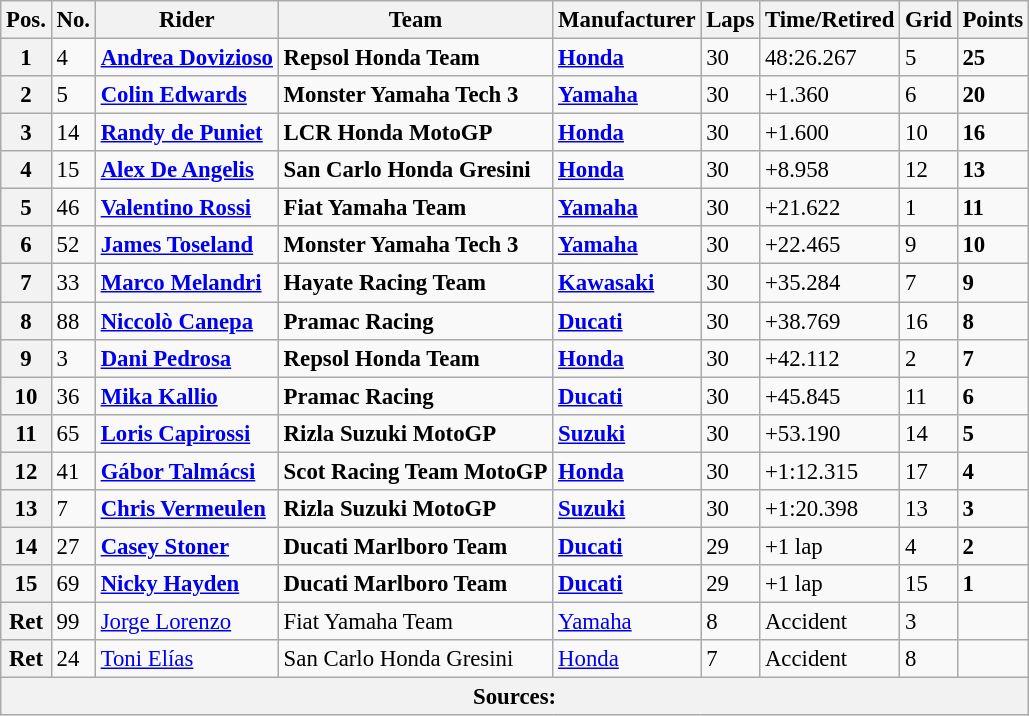<table class="wikitable" style="font-size: 95%;">
<tr>
<th>Pos.</th>
<th>No.</th>
<th>Rider</th>
<th>Team</th>
<th>Manufacturer</th>
<th>Laps</th>
<th>Time/Retired</th>
<th>Grid</th>
<th>Points</th>
</tr>
<tr>
<th>1</th>
<td>4</td>
<td> <strong><a href='#'>Andrea Dovizioso</a></strong></td>
<td><strong>Repsol Honda Team</strong></td>
<td><strong><a href='#'>Honda</a></strong></td>
<td>30</td>
<td>48:26.267</td>
<td>5</td>
<td><strong>25</strong></td>
</tr>
<tr>
<th>2</th>
<td>5</td>
<td> <strong><a href='#'>Colin Edwards</a></strong></td>
<td><strong>Monster Yamaha Tech 3</strong></td>
<td><strong><a href='#'>Yamaha</a></strong></td>
<td>30</td>
<td>+1.360</td>
<td>6</td>
<td><strong>20</strong></td>
</tr>
<tr>
<th>3</th>
<td>14</td>
<td> <strong><a href='#'>Randy de Puniet</a></strong></td>
<td><strong>LCR Honda MotoGP</strong></td>
<td><strong><a href='#'>Honda</a></strong></td>
<td>30</td>
<td>+1.600</td>
<td>10</td>
<td><strong>16</strong></td>
</tr>
<tr>
<th>4</th>
<td>15</td>
<td> <strong><a href='#'>Alex De Angelis</a></strong></td>
<td><strong>San Carlo Honda Gresini</strong></td>
<td><strong><a href='#'>Honda</a></strong></td>
<td>30</td>
<td>+8.958</td>
<td>12</td>
<td><strong>13</strong></td>
</tr>
<tr>
<th>5</th>
<td>46</td>
<td> <strong><a href='#'>Valentino Rossi</a></strong></td>
<td><strong>Fiat Yamaha Team</strong></td>
<td><strong><a href='#'>Yamaha</a></strong></td>
<td>30</td>
<td>+21.622</td>
<td>1</td>
<td><strong>11</strong></td>
</tr>
<tr>
<th>6</th>
<td>52</td>
<td> <strong><a href='#'>James Toseland</a></strong></td>
<td><strong>Monster Yamaha Tech 3</strong></td>
<td><strong><a href='#'>Yamaha</a></strong></td>
<td>30</td>
<td>+22.465</td>
<td>9</td>
<td><strong>10</strong></td>
</tr>
<tr>
<th>7</th>
<td>33</td>
<td> <strong><a href='#'>Marco Melandri</a></strong></td>
<td><strong>Hayate Racing Team</strong></td>
<td><strong><a href='#'>Kawasaki</a></strong></td>
<td>30</td>
<td>+35.284</td>
<td>7</td>
<td><strong>9</strong></td>
</tr>
<tr>
<th>8</th>
<td>88</td>
<td> <strong><a href='#'>Niccolò Canepa</a></strong></td>
<td><strong>Pramac Racing</strong></td>
<td><strong><a href='#'>Ducati</a></strong></td>
<td>30</td>
<td>+38.769</td>
<td>16</td>
<td><strong>8</strong></td>
</tr>
<tr>
<th>9</th>
<td>3</td>
<td> <strong><a href='#'>Dani Pedrosa</a></strong></td>
<td><strong>Repsol Honda Team</strong></td>
<td><strong><a href='#'>Honda</a></strong></td>
<td>30</td>
<td>+42.112</td>
<td>2</td>
<td><strong>7</strong></td>
</tr>
<tr>
<th>10</th>
<td>36</td>
<td> <strong><a href='#'>Mika Kallio</a></strong></td>
<td><strong>Pramac Racing</strong></td>
<td><strong><a href='#'>Ducati</a></strong></td>
<td>30</td>
<td>+45.845</td>
<td>11</td>
<td><strong>6</strong></td>
</tr>
<tr>
<th>11</th>
<td>65</td>
<td> <strong><a href='#'>Loris Capirossi</a></strong></td>
<td><strong>Rizla Suzuki MotoGP</strong></td>
<td><strong><a href='#'>Suzuki</a></strong></td>
<td>30</td>
<td>+53.190</td>
<td>14</td>
<td><strong>5</strong></td>
</tr>
<tr>
<th>12</th>
<td>41</td>
<td> <strong><a href='#'>Gábor Talmácsi</a></strong></td>
<td><strong>Scot Racing Team MotoGP</strong></td>
<td><strong><a href='#'>Honda</a></strong></td>
<td>30</td>
<td>+1:12.315</td>
<td>17</td>
<td><strong>4</strong></td>
</tr>
<tr>
<th>13</th>
<td>7</td>
<td> <strong><a href='#'>Chris Vermeulen</a></strong></td>
<td><strong>Rizla Suzuki MotoGP</strong></td>
<td><strong><a href='#'>Suzuki</a></strong></td>
<td>30</td>
<td>+1:20.398</td>
<td>13</td>
<td><strong>3</strong></td>
</tr>
<tr>
<th>14</th>
<td>27</td>
<td> <strong><a href='#'>Casey Stoner</a></strong></td>
<td><strong>Ducati Marlboro Team</strong></td>
<td><strong><a href='#'>Ducati</a></strong></td>
<td>29</td>
<td>+1 lap</td>
<td>4</td>
<td><strong>2</strong></td>
</tr>
<tr>
<th>15</th>
<td>69</td>
<td> <strong><a href='#'>Nicky Hayden</a></strong></td>
<td><strong>Ducati Marlboro Team</strong></td>
<td><strong><a href='#'>Ducati</a></strong></td>
<td>29</td>
<td>+1 lap</td>
<td>15</td>
<td><strong>1</strong></td>
</tr>
<tr>
<th>Ret</th>
<td>99</td>
<td> <a href='#'>Jorge Lorenzo</a></td>
<td>Fiat Yamaha Team</td>
<td><a href='#'>Yamaha</a></td>
<td>8</td>
<td>Accident</td>
<td>3</td>
<td></td>
</tr>
<tr>
<th>Ret</th>
<td>24</td>
<td> <a href='#'>Toni Elías</a></td>
<td>San Carlo Honda Gresini</td>
<td><a href='#'>Honda</a></td>
<td>7</td>
<td>Accident</td>
<td>8</td>
<td></td>
</tr>
<tr>
<th colspan=9>Sources:</th>
</tr>
</table>
